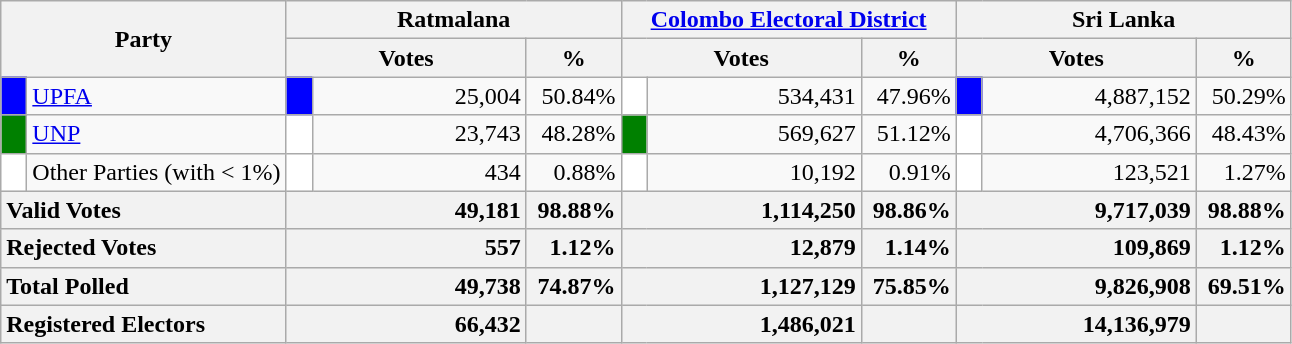<table class="wikitable">
<tr>
<th colspan="2" width="144px"rowspan="2">Party</th>
<th colspan="3" width="216px">Ratmalana</th>
<th colspan="3" width="216px"><a href='#'>Colombo Electoral District</a></th>
<th colspan="3" width="216px">Sri Lanka</th>
</tr>
<tr>
<th colspan="2" width="144px">Votes</th>
<th>%</th>
<th colspan="2" width="144px">Votes</th>
<th>%</th>
<th colspan="2" width="144px">Votes</th>
<th>%</th>
</tr>
<tr>
<td style="background-color:blue;" width="10px"></td>
<td style="text-align:left;"><a href='#'>UPFA</a></td>
<td style="background-color:blue;" width="10px"></td>
<td style="text-align:right;">25,004</td>
<td style="text-align:right;">50.84%</td>
<td style="background-color:white;" width="10px"></td>
<td style="text-align:right;">534,431</td>
<td style="text-align:right;">47.96%</td>
<td style="background-color:blue;" width="10px"></td>
<td style="text-align:right;">4,887,152</td>
<td style="text-align:right;">50.29%</td>
</tr>
<tr>
<td style="background-color:green;" width="10px"></td>
<td style="text-align:left;"><a href='#'>UNP</a></td>
<td style="background-color:white;" width="10px"></td>
<td style="text-align:right;">23,743</td>
<td style="text-align:right;">48.28%</td>
<td style="background-color:green;" width="10px"></td>
<td style="text-align:right;">569,627</td>
<td style="text-align:right;">51.12%</td>
<td style="background-color:white;" width="10px"></td>
<td style="text-align:right;">4,706,366</td>
<td style="text-align:right;">48.43%</td>
</tr>
<tr>
<td style="background-color:white;" width="10px"></td>
<td style="text-align:left;">Other Parties (with < 1%)</td>
<td style="background-color:white;" width="10px"></td>
<td style="text-align:right;">434</td>
<td style="text-align:right;">0.88%</td>
<td style="background-color:white;" width="10px"></td>
<td style="text-align:right;">10,192</td>
<td style="text-align:right;">0.91%</td>
<td style="background-color:white;" width="10px"></td>
<td style="text-align:right;">123,521</td>
<td style="text-align:right;">1.27%</td>
</tr>
<tr>
<th colspan="2" width="144px"style="text-align:left;">Valid Votes</th>
<th style="text-align:right;"colspan="2" width="144px">49,181</th>
<th style="text-align:right;">98.88%</th>
<th style="text-align:right;"colspan="2" width="144px">1,114,250</th>
<th style="text-align:right;">98.86%</th>
<th style="text-align:right;"colspan="2" width="144px">9,717,039</th>
<th style="text-align:right;">98.88%</th>
</tr>
<tr>
<th colspan="2" width="144px"style="text-align:left;">Rejected Votes</th>
<th style="text-align:right;"colspan="2" width="144px">557</th>
<th style="text-align:right;">1.12%</th>
<th style="text-align:right;"colspan="2" width="144px">12,879</th>
<th style="text-align:right;">1.14%</th>
<th style="text-align:right;"colspan="2" width="144px">109,869</th>
<th style="text-align:right;">1.12%</th>
</tr>
<tr>
<th colspan="2" width="144px"style="text-align:left;">Total Polled</th>
<th style="text-align:right;"colspan="2" width="144px">49,738</th>
<th style="text-align:right;">74.87%</th>
<th style="text-align:right;"colspan="2" width="144px">1,127,129</th>
<th style="text-align:right;">75.85%</th>
<th style="text-align:right;"colspan="2" width="144px">9,826,908</th>
<th style="text-align:right;">69.51%</th>
</tr>
<tr>
<th colspan="2" width="144px"style="text-align:left;">Registered Electors</th>
<th style="text-align:right;"colspan="2" width="144px">66,432</th>
<th></th>
<th style="text-align:right;"colspan="2" width="144px">1,486,021</th>
<th></th>
<th style="text-align:right;"colspan="2" width="144px">14,136,979</th>
<th></th>
</tr>
</table>
